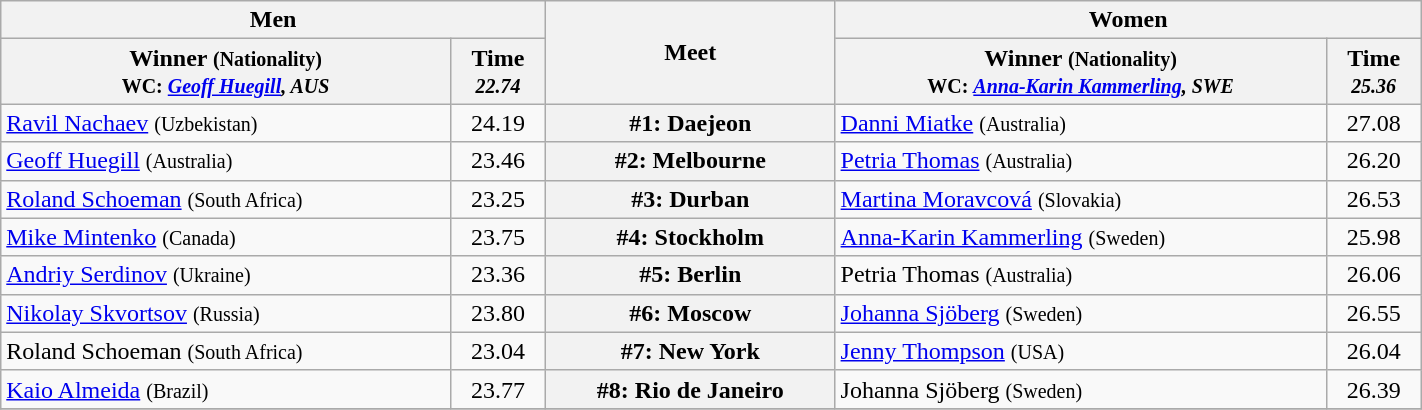<table class=wikitable width="75%">
<tr>
<th colspan="2">Men</th>
<th rowspan="2">Meet</th>
<th colspan="2">Women</th>
</tr>
<tr>
<th>Winner <small>(Nationality)<br> WC: <em><a href='#'>Geoff Huegill</a>, AUS</em></small></th>
<th>Time <br><small> <em>22.74</em> </small></th>
<th>Winner <small>(Nationality)<br>WC: <em><a href='#'>Anna-Karin Kammerling</a>, SWE</em></small></th>
<th>Time<br><small><em>25.36</em></small></th>
</tr>
<tr>
<td> <a href='#'>Ravil Nachaev</a> <small>(Uzbekistan)</small></td>
<td align=center>24.19</td>
<th>#1: Daejeon</th>
<td> <a href='#'>Danni Miatke</a> <small>(Australia)</small></td>
<td align=center>27.08</td>
</tr>
<tr>
<td> <a href='#'>Geoff Huegill</a> <small>(Australia)</small></td>
<td align=center>23.46</td>
<th>#2: Melbourne</th>
<td> <a href='#'>Petria Thomas</a> <small>(Australia)</small></td>
<td align=center>26.20</td>
</tr>
<tr>
<td> <a href='#'>Roland Schoeman</a> <small>(South Africa)</small></td>
<td align=center>23.25</td>
<th>#3: Durban</th>
<td> <a href='#'>Martina Moravcová</a> <small>(Slovakia)</small></td>
<td align=center>26.53</td>
</tr>
<tr>
<td> <a href='#'>Mike Mintenko</a> <small>(Canada)</small></td>
<td align=center>23.75</td>
<th>#4: Stockholm</th>
<td> <a href='#'>Anna-Karin Kammerling</a> <small>(Sweden)</small></td>
<td align=center>25.98</td>
</tr>
<tr>
<td> <a href='#'>Andriy Serdinov</a> <small>(Ukraine)</small></td>
<td align=center>23.36</td>
<th>#5: Berlin</th>
<td> Petria Thomas <small>(Australia)</small></td>
<td align=center>26.06</td>
</tr>
<tr>
<td> <a href='#'>Nikolay Skvortsov</a> <small>(Russia)</small></td>
<td align=center>23.80</td>
<th>#6: Moscow</th>
<td> <a href='#'>Johanna Sjöberg</a> <small>(Sweden)</small></td>
<td align=center>26.55</td>
</tr>
<tr>
<td> Roland Schoeman <small>(South Africa)</small></td>
<td align=center>23.04</td>
<th>#7: New York</th>
<td> <a href='#'>Jenny Thompson</a> <small>(USA)</small></td>
<td align=center>26.04</td>
</tr>
<tr>
<td> <a href='#'>Kaio Almeida</a> <small>(Brazil)</small></td>
<td align=center>23.77</td>
<th>#8: Rio de Janeiro</th>
<td> Johanna Sjöberg <small>(Sweden)</small></td>
<td align=center>26.39</td>
</tr>
<tr>
</tr>
</table>
